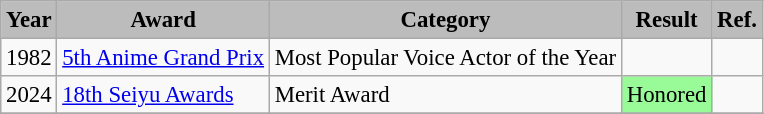<table class="wikitable" style="font-size:95%;">
<tr>
<th style="background-color: #BCBCBC">Year</th>
<th style="background-color: #BCBCBC">Award</th>
<th style="background-color: #BCBCBC">Category</th>
<th style="background-color: #BCBCBC">Result</th>
<th style="background-color: #BCBCBC">Ref.</th>
</tr>
<tr>
<td>1982</td>
<td><a href='#'>5th Anime Grand Prix</a></td>
<td>Most Popular Voice Actor of the Year</td>
<td></td>
<td></td>
</tr>
<tr>
<td>2024</td>
<td><a href='#'>18th Seiyu Awards</a></td>
<td>Merit Award</td>
<td style="text-align:center; background: #98fb98;">Honored</td>
<td></td>
</tr>
<tr>
</tr>
</table>
